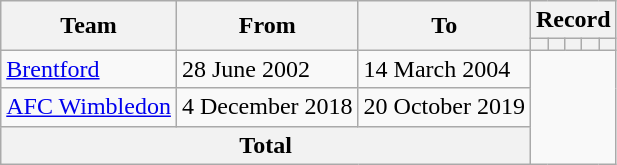<table class=wikitable style=text-align:center>
<tr>
<th rowspan=2>Team</th>
<th rowspan=2>From</th>
<th rowspan=2>To</th>
<th colspan=5>Record</th>
</tr>
<tr>
<th></th>
<th></th>
<th></th>
<th></th>
<th></th>
</tr>
<tr>
<td align=left><a href='#'>Brentford</a></td>
<td align=left>28 June 2002</td>
<td align=left>14 March 2004<br></td>
</tr>
<tr>
<td align=left><a href='#'>AFC Wimbledon</a></td>
<td align=left>4 December 2018</td>
<td align=left>20 October 2019<br></td>
</tr>
<tr>
<th colspan=3>Total<br></th>
</tr>
</table>
